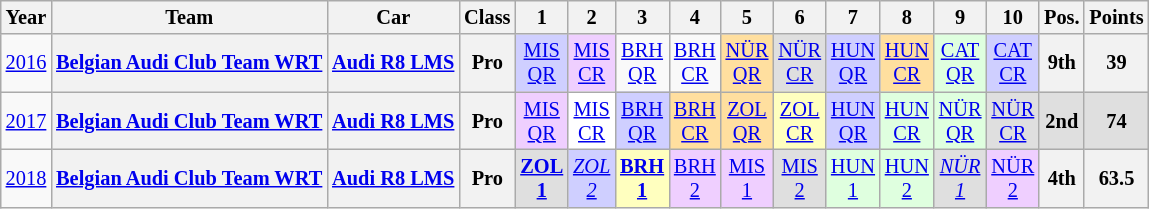<table class="wikitable" border="1" style="text-align:center; font-size:85%;">
<tr>
<th>Year</th>
<th>Team</th>
<th>Car</th>
<th>Class</th>
<th>1</th>
<th>2</th>
<th>3</th>
<th>4</th>
<th>5</th>
<th>6</th>
<th>7</th>
<th>8</th>
<th>9</th>
<th>10</th>
<th>Pos.</th>
<th>Points</th>
</tr>
<tr>
<td><a href='#'>2016</a></td>
<th nowrap><a href='#'>Belgian Audi Club Team WRT</a></th>
<th nowrap><a href='#'>Audi R8 LMS</a></th>
<th>Pro</th>
<td style="background:#CFCFFF;"><a href='#'>MIS<br>QR</a><br></td>
<td style="background:#EFCFFF;"><a href='#'>MIS<br>CR</a><br></td>
<td><a href='#'>BRH<br>QR</a></td>
<td><a href='#'>BRH<br>CR</a></td>
<td style="background:#FFDF9F;"><a href='#'>NÜR<br>QR</a><br></td>
<td style="background:#DFDFDF;"><a href='#'>NÜR<br>CR</a><br></td>
<td style="background:#CFCFFF;"><a href='#'>HUN<br>QR</a><br></td>
<td style="background:#FFDF9F;"><a href='#'>HUN<br>CR</a><br></td>
<td style="background:#DFFFDF;"><a href='#'>CAT<br>QR</a><br></td>
<td style="background:#CFCFFF;"><a href='#'>CAT<br>CR</a><br></td>
<th>9th</th>
<th>39</th>
</tr>
<tr>
<td><a href='#'>2017</a></td>
<th nowrap><a href='#'>Belgian Audi Club Team WRT</a></th>
<th nowrap><a href='#'>Audi R8 LMS</a></th>
<th>Pro</th>
<td style="background:#EFCFFF;"><a href='#'>MIS<br>QR</a><br></td>
<td style="background:#FFFFFF;"><a href='#'>MIS<br>CR</a><br></td>
<td style="background:#CFCFFF;"><a href='#'>BRH<br>QR</a><br></td>
<td style="background:#FFDF9F;"><a href='#'>BRH<br>CR</a><br></td>
<td style="background:#FFDF9F;"><a href='#'>ZOL<br>QR</a><br></td>
<td style="background:#FFFFBF;"><a href='#'>ZOL<br>CR</a><br></td>
<td style="background:#CFCFFF;"><a href='#'>HUN<br>QR</a><br></td>
<td style="background:#DFFFDF;"><a href='#'>HUN<br>CR</a><br></td>
<td style="background:#DFFFDF;"><a href='#'>NÜR<br>QR</a><br></td>
<td style="background:#DFDFDF;"><a href='#'>NÜR<br>CR</a><br></td>
<th style="background:#DFDFDF;">2nd</th>
<th style="background:#DFDFDF;">74</th>
</tr>
<tr>
<td><a href='#'>2018</a></td>
<th nowrap><a href='#'>Belgian Audi Club Team WRT</a></th>
<th nowrap><a href='#'>Audi R8 LMS</a></th>
<th>Pro</th>
<td style="background:#DFDFDF;"><strong><a href='#'>ZOL<br>1</a></strong><br></td>
<td style="background:#CFCFFF;"><em><a href='#'>ZOL<br>2</a></em><br></td>
<td style="background:#FFFFBF;"><strong><a href='#'>BRH<br>1</a></strong><br></td>
<td style="background:#EFCFFF;"><a href='#'>BRH<br>2</a><br></td>
<td style="background:#EFCFFF;"><a href='#'>MIS<br>1</a><br></td>
<td style="background:#DFDFDF;"><a href='#'>MIS<br>2</a><br></td>
<td style="background:#DFFFDF;"><a href='#'>HUN<br>1</a><br></td>
<td style="background:#DFFFDF;"><a href='#'>HUN<br>2</a><br></td>
<td style="background:#DFDFDF;"><em><a href='#'>NÜR<br>1</a></em><br></td>
<td style="background:#EFCFFF;"><a href='#'>NÜR<br>2</a><br></td>
<th>4th</th>
<th>63.5</th>
</tr>
</table>
